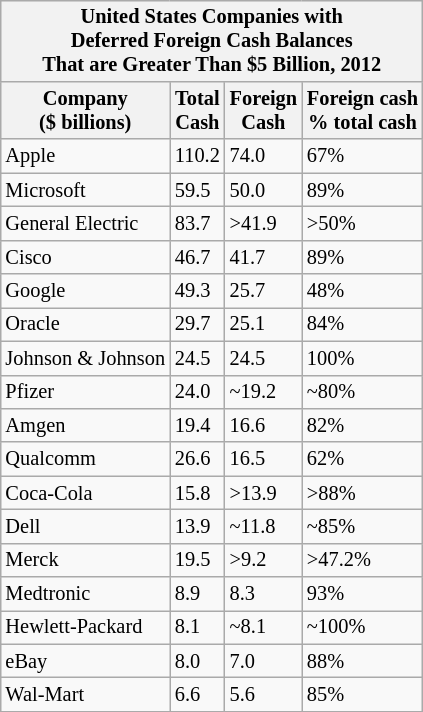<table class="wikitable collapsible = collapsed"   align="right" style="margin:1em 1em 0 0; font-size: 85%; ">
<tr>
<th colspan = 4>United States Companies with <br> Deferred Foreign Cash Balances <br> That are Greater Than $5 Billion, 2012</th>
</tr>
<tr>
<th>Company <br> ($ billions)</th>
<th>Total <br> Cash</th>
<th>Foreign <br> Cash</th>
<th>Foreign cash <br> % total cash</th>
</tr>
<tr>
<td>Apple</td>
<td>110.2</td>
<td>74.0</td>
<td>67%</td>
</tr>
<tr>
<td>Microsoft</td>
<td>59.5</td>
<td>50.0</td>
<td>89%</td>
</tr>
<tr>
<td>General Electric</td>
<td>83.7</td>
<td>>41.9</td>
<td>>50%</td>
</tr>
<tr>
<td>Cisco</td>
<td>46.7</td>
<td>41.7</td>
<td>89%</td>
</tr>
<tr>
<td>Google</td>
<td>49.3</td>
<td>25.7</td>
<td>48%</td>
</tr>
<tr>
<td>Oracle</td>
<td>29.7</td>
<td>25.1</td>
<td>84%</td>
</tr>
<tr>
<td>Johnson & Johnson</td>
<td>24.5</td>
<td>24.5</td>
<td>100%</td>
</tr>
<tr>
<td>Pfizer</td>
<td>24.0</td>
<td>~19.2</td>
<td>~80%</td>
</tr>
<tr>
<td>Amgen</td>
<td>19.4</td>
<td>16.6</td>
<td>82%</td>
</tr>
<tr>
<td>Qualcomm</td>
<td>26.6</td>
<td>16.5</td>
<td>62%</td>
</tr>
<tr>
<td>Coca-Cola</td>
<td>15.8</td>
<td>>13.9</td>
<td>>88%</td>
</tr>
<tr>
<td>Dell</td>
<td>13.9</td>
<td>~11.8</td>
<td>~85%</td>
</tr>
<tr>
<td>Merck</td>
<td>19.5</td>
<td>>9.2</td>
<td>>47.2%</td>
</tr>
<tr>
<td>Medtronic</td>
<td>8.9</td>
<td>8.3</td>
<td>93%</td>
</tr>
<tr>
<td>Hewlett-Packard</td>
<td>8.1</td>
<td>~8.1</td>
<td>~100%</td>
</tr>
<tr>
<td>eBay</td>
<td>8.0</td>
<td>7.0</td>
<td>88%</td>
</tr>
<tr>
<td>Wal-Mart</td>
<td>6.6</td>
<td>5.6</td>
<td>85%</td>
</tr>
<tr>
</tr>
</table>
